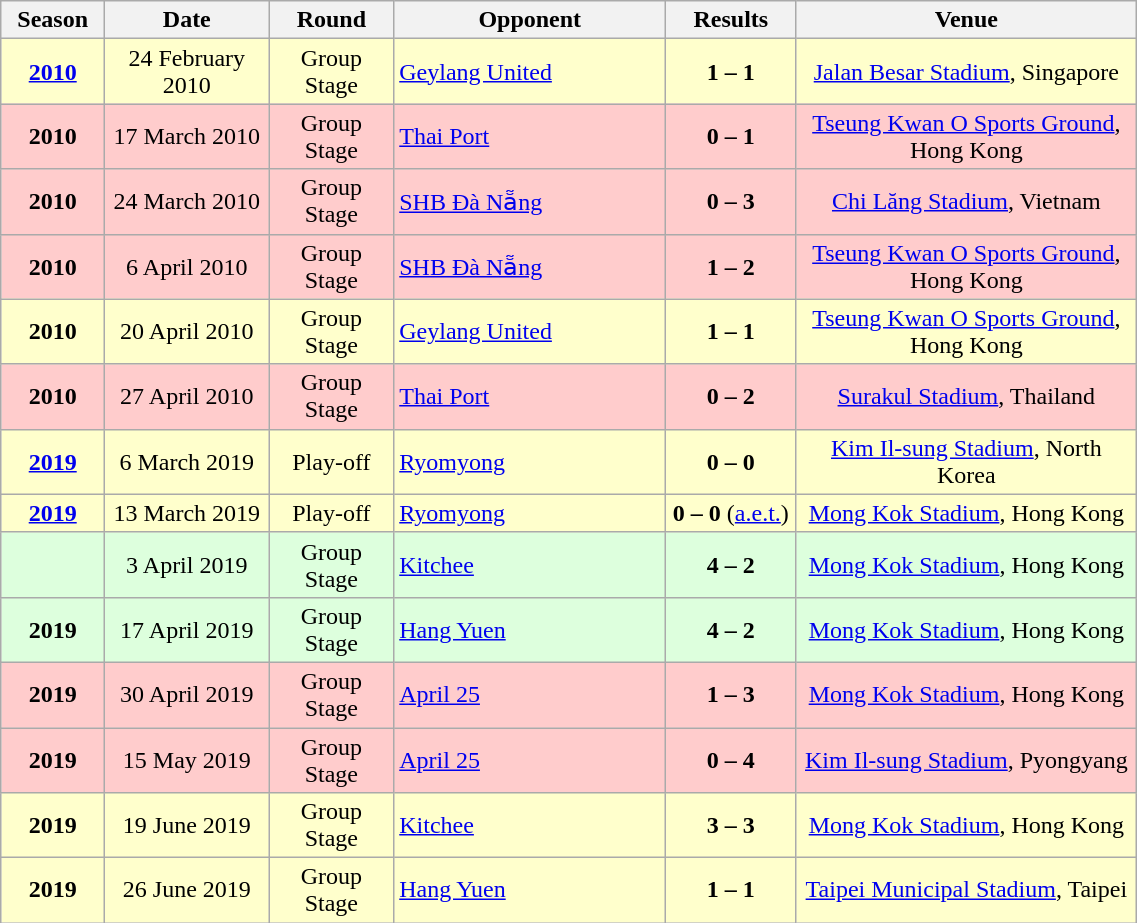<table width=60% class="wikitable" style="text-align:center">
<tr>
<th width=1%>Season</th>
<th width=3%>Date</th>
<th width=2%>Round</th>
<th width=7%>Opponent</th>
<th width=2%>Results</th>
<th width=10%>Venue</th>
</tr>
<tr bgcolor=#ffffcc>
<td><strong><a href='#'>2010</a></strong></td>
<td>24 February 2010</td>
<td>Group Stage</td>
<td align="left"> <a href='#'>Geylang United</a></td>
<td><strong>1 – 1</strong></td>
<td><a href='#'>Jalan Besar Stadium</a>, Singapore</td>
</tr>
<tr bgcolor=#ffcccc>
<td><strong>2010</strong></td>
<td>17 March 2010</td>
<td>Group Stage</td>
<td align="left"> <a href='#'>Thai Port</a></td>
<td><strong>0 – 1</strong></td>
<td><a href='#'>Tseung Kwan O Sports Ground</a>, Hong Kong</td>
</tr>
<tr bgcolor=#ffcccc>
<td><strong>2010</strong></td>
<td>24 March 2010</td>
<td>Group Stage</td>
<td align="left"> <a href='#'>SHB Đà Nẵng</a></td>
<td><strong>0 – 3</strong></td>
<td><a href='#'>Chi Lăng Stadium</a>, Vietnam</td>
</tr>
<tr bgcolor=#ffcccc>
<td><strong>2010</strong></td>
<td>6 April 2010</td>
<td>Group Stage</td>
<td align="left"> <a href='#'>SHB Đà Nẵng</a></td>
<td><strong>1 – 2</strong></td>
<td><a href='#'>Tseung Kwan O Sports Ground</a>, Hong Kong</td>
</tr>
<tr bgcolor=#ffffcc>
<td><strong>2010</strong></td>
<td>20 April 2010</td>
<td>Group Stage</td>
<td align="left"> <a href='#'>Geylang United</a></td>
<td><strong>1 – 1</strong></td>
<td><a href='#'>Tseung Kwan O Sports Ground</a>, Hong Kong</td>
</tr>
<tr bgcolor=#ffcccc>
<td><strong>2010</strong></td>
<td>27 April 2010</td>
<td>Group Stage</td>
<td align="left"> <a href='#'>Thai Port</a></td>
<td><strong>0 – 2</strong></td>
<td><a href='#'>Surakul Stadium</a>, Thailand</td>
</tr>
<tr bgcolor=#ffffcc>
<td><strong><a href='#'>2019</a></strong></td>
<td>6 March 2019</td>
<td>Play-off</td>
<td align="left"> <a href='#'>Ryomyong</a></td>
<td><strong>0 – 0</strong></td>
<td><a href='#'>Kim Il-sung Stadium</a>, North Korea</td>
</tr>
<tr bgcolor=#ffffcc>
<td><strong><a href='#'>2019</a></strong></td>
<td>13 March 2019</td>
<td>Play-off</td>
<td align="left"> <a href='#'>Ryomyong</a></td>
<td><strong>0 – 0 </strong>(<a href='#'>a.e.t.</a>)</td>
<td><a href='#'>Mong Kok Stadium</a>, Hong Kong</td>
</tr>
<tr bgcolor=#dfd>
<td><strong> </strong></td>
<td>3 April 2019</td>
<td>Group Stage</td>
<td align="left"> <a href='#'>Kitchee</a></td>
<td><strong>4 – 2</strong></td>
<td><a href='#'>Mong Kok Stadium</a>, Hong Kong</td>
</tr>
<tr bgcolor=#dfd>
<td><strong>2019</strong></td>
<td>17 April 2019</td>
<td>Group Stage</td>
<td align="left"> <a href='#'>Hang Yuen</a></td>
<td><strong>4 – 2</strong></td>
<td><a href='#'>Mong Kok Stadium</a>, Hong Kong</td>
</tr>
<tr bgcolor=#ffcccc>
<td><strong>2019</strong></td>
<td>30 April 2019</td>
<td>Group Stage</td>
<td align="left"> <a href='#'>April 25</a></td>
<td><strong>1 – 3</strong></td>
<td><a href='#'>Mong Kok Stadium</a>, Hong Kong</td>
</tr>
<tr bgcolor=#ffcccc>
<td><strong>2019</strong></td>
<td>15 May 2019</td>
<td>Group Stage</td>
<td align="left"> <a href='#'>April 25</a></td>
<td><strong>0 – 4</strong></td>
<td><a href='#'>Kim Il-sung Stadium</a>, Pyongyang</td>
</tr>
<tr bgcolor=#ffffcc>
<td><strong>2019</strong></td>
<td>19 June 2019</td>
<td>Group Stage</td>
<td align="left"> <a href='#'>Kitchee</a></td>
<td><strong>3 – 3</strong></td>
<td><a href='#'>Mong Kok Stadium</a>, Hong Kong</td>
</tr>
<tr bgcolor=#ffffcc>
<td><strong>2019</strong></td>
<td>26 June 2019</td>
<td>Group Stage</td>
<td align="left"> <a href='#'>Hang Yuen</a></td>
<td><strong>1 – 1</strong></td>
<td><a href='#'>Taipei Municipal Stadium</a>, Taipei</td>
</tr>
</table>
